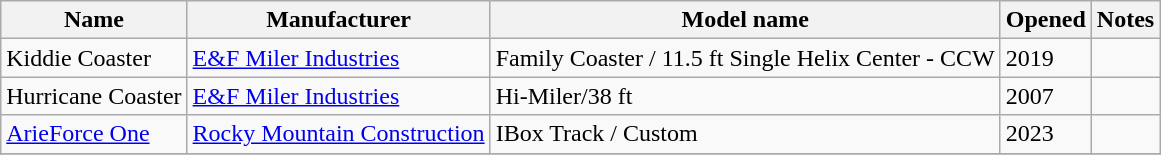<table class="wikitable sortable">
<tr>
<th>Name</th>
<th>Manufacturer</th>
<th>Model name</th>
<th>Opened</th>
<th>Notes</th>
</tr>
<tr>
<td>Kiddie Coaster</td>
<td><a href='#'>E&F Miler Industries</a></td>
<td>Family Coaster / 11.5 ft Single Helix Center - CCW</td>
<td>2019</td>
<td></td>
</tr>
<tr>
<td>Hurricane Coaster</td>
<td><a href='#'>E&F Miler Industries</a></td>
<td>Hi-Miler/38 ft</td>
<td>2007</td>
<td></td>
</tr>
<tr>
<td><a href='#'>ArieForce One</a></td>
<td><a href='#'>Rocky Mountain Construction</a></td>
<td>IBox Track / Custom</td>
<td>2023</td>
<td></td>
</tr>
<tr>
</tr>
</table>
